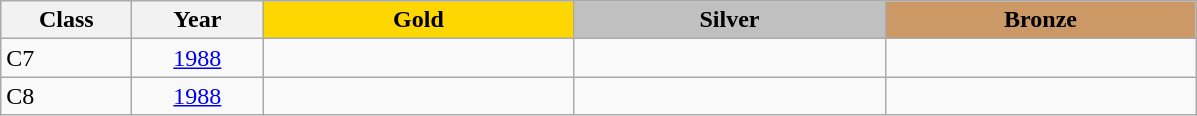<table class="wikitable">
<tr>
<th width=80>Class</th>
<th width=80>Year</th>
<td align=center width=200 bgcolor=gold><strong>Gold</strong></td>
<td align=center width=200 bgcolor=silver><strong>Silver</strong></td>
<td align=center width=200 bgcolor=cc9966><strong>Bronze</strong></td>
</tr>
<tr>
<td>C7</td>
<td align=center><a href='#'>1988</a></td>
<td></td>
<td></td>
<td></td>
</tr>
<tr>
<td>C8</td>
<td align=center><a href='#'>1988</a></td>
<td></td>
<td></td>
<td></td>
</tr>
</table>
